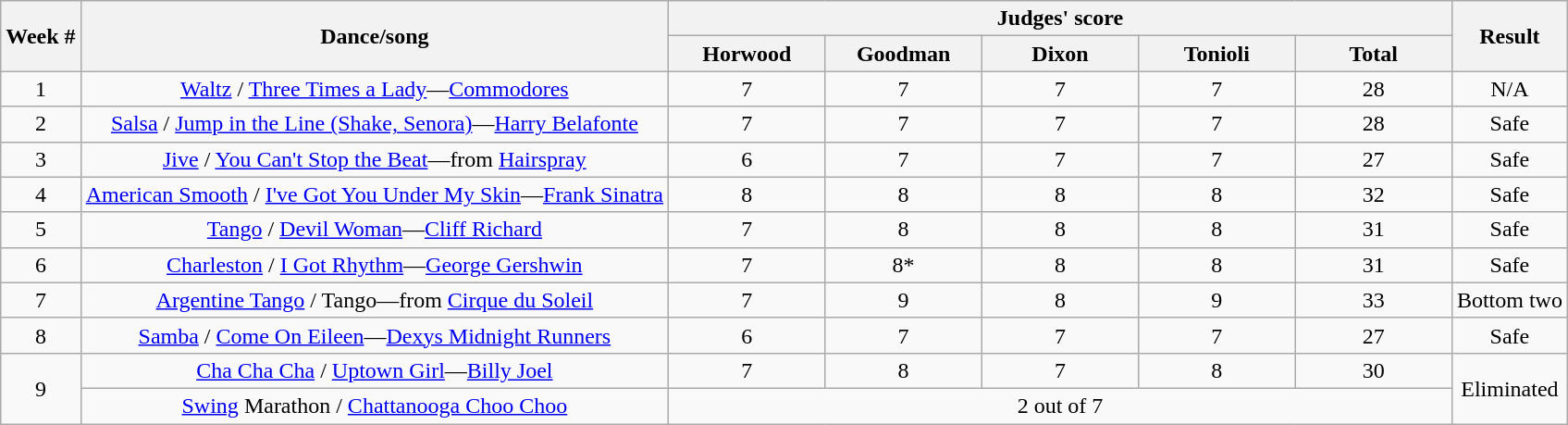<table class="wikitable" style="text-align:center;">
<tr>
<th rowspan="2">Week #</th>
<th rowspan="2">Dance/song</th>
<th colspan="5">Judges' score</th>
<th rowspan="2">Result</th>
</tr>
<tr>
<th style="width:10%;">Horwood</th>
<th style="width:10%;">Goodman</th>
<th style="width:10%;">Dixon</th>
<th style="width:10%;">Tonioli</th>
<th style="width:10%;">Total</th>
</tr>
<tr>
<td>1</td>
<td><a href='#'>Waltz</a> / <a href='#'>Three Times a Lady</a>—<a href='#'>Commodores</a></td>
<td>7</td>
<td>7</td>
<td>7</td>
<td>7</td>
<td>28</td>
<td>N/A</td>
</tr>
<tr>
<td>2</td>
<td><a href='#'>Salsa</a> / <a href='#'>Jump in the Line (Shake, Senora)</a>—<a href='#'>Harry Belafonte</a></td>
<td>7</td>
<td>7</td>
<td>7</td>
<td>7</td>
<td>28</td>
<td>Safe</td>
</tr>
<tr>
<td>3</td>
<td><a href='#'>Jive</a> / <a href='#'>You Can't Stop the Beat</a>—from <a href='#'>Hairspray</a></td>
<td>6</td>
<td>7</td>
<td>7</td>
<td>7</td>
<td>27</td>
<td>Safe</td>
</tr>
<tr>
<td>4</td>
<td><a href='#'>American Smooth</a> / <a href='#'>I've Got You Under My Skin</a>—<a href='#'>Frank Sinatra</a></td>
<td>8</td>
<td>8</td>
<td>8</td>
<td>8</td>
<td>32</td>
<td>Safe</td>
</tr>
<tr>
<td>5</td>
<td><a href='#'>Tango</a> / <a href='#'>Devil Woman</a>—<a href='#'>Cliff Richard</a></td>
<td>7</td>
<td>8</td>
<td>8</td>
<td>8</td>
<td>31</td>
<td>Safe</td>
</tr>
<tr>
<td>6</td>
<td><a href='#'>Charleston</a> / <a href='#'>I Got Rhythm</a>—<a href='#'>George Gershwin</a></td>
<td>7</td>
<td>8*</td>
<td>8</td>
<td>8</td>
<td>31</td>
<td>Safe</td>
</tr>
<tr>
<td>7</td>
<td><a href='#'>Argentine Tango</a> / Tango—from <a href='#'>Cirque du Soleil</a></td>
<td>7</td>
<td>9</td>
<td>8</td>
<td>9</td>
<td>33</td>
<td>Bottom two</td>
</tr>
<tr>
<td>8</td>
<td><a href='#'>Samba</a> / <a href='#'>Come On Eileen</a>—<a href='#'>Dexys Midnight Runners</a></td>
<td>6</td>
<td>7</td>
<td>7</td>
<td>7</td>
<td>27</td>
<td>Safe</td>
</tr>
<tr>
<td rowspan=2>9</td>
<td><a href='#'>Cha Cha Cha</a> / <a href='#'>Uptown Girl</a>—<a href='#'>Billy Joel</a></td>
<td>7</td>
<td>8</td>
<td>7</td>
<td>8</td>
<td>30</td>
<td rowspan=2>Eliminated</td>
</tr>
<tr>
<td><a href='#'>Swing</a> Marathon / <a href='#'>Chattanooga Choo Choo</a></td>
<td colspan="5">2 out of 7</td>
</tr>
</table>
